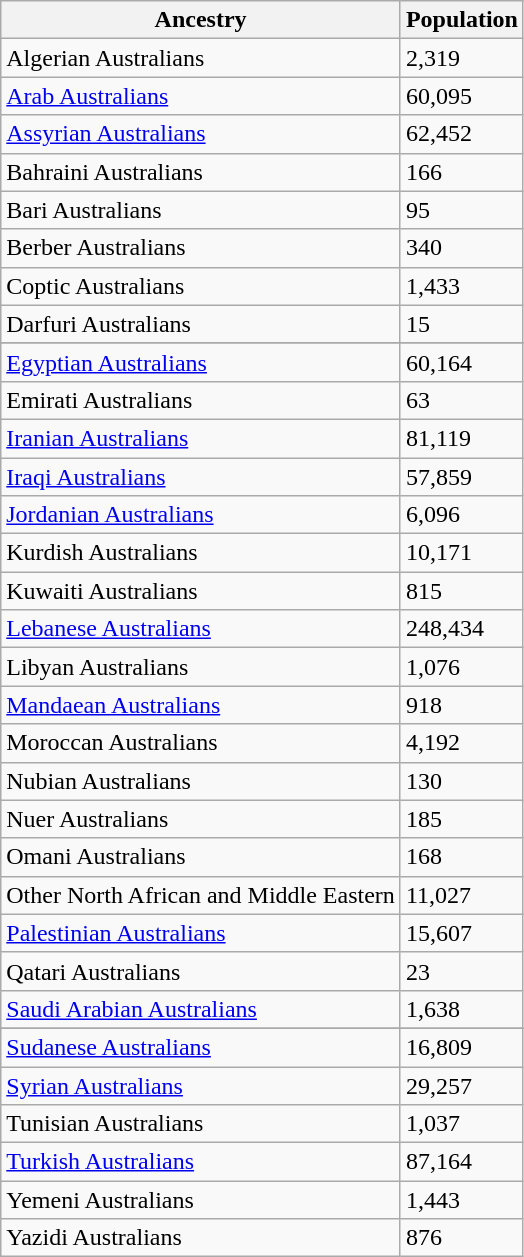<table class="wikitable sortable">
<tr>
<th>Ancestry</th>
<th>Population</th>
</tr>
<tr>
<td>Algerian Australians</td>
<td>2,319</td>
</tr>
<tr>
<td><a href='#'>Arab Australians</a></td>
<td>60,095</td>
</tr>
<tr>
<td><a href='#'>Assyrian Australians</a></td>
<td>62,452</td>
</tr>
<tr>
<td>Bahraini Australians</td>
<td>166</td>
</tr>
<tr>
<td>Bari Australians</td>
<td>95</td>
</tr>
<tr>
<td>Berber Australians</td>
<td>340</td>
</tr>
<tr>
<td>Coptic Australians</td>
<td>1,433</td>
</tr>
<tr>
<td>Darfuri Australians</td>
<td>15</td>
</tr>
<tr>
</tr>
<tr>
<td><a href='#'>Egyptian Australians</a></td>
<td>60,164</td>
</tr>
<tr>
<td>Emirati Australians</td>
<td>63</td>
</tr>
<tr>
<td><a href='#'>Iranian Australians</a></td>
<td>81,119</td>
</tr>
<tr>
<td><a href='#'>Iraqi Australians</a></td>
<td>57,859</td>
</tr>
<tr>
<td><a href='#'>Jordanian Australians</a></td>
<td>6,096</td>
</tr>
<tr>
<td>Kurdish Australians</td>
<td>10,171</td>
</tr>
<tr>
<td>Kuwaiti Australians</td>
<td>815</td>
</tr>
<tr>
<td><a href='#'>Lebanese Australians</a></td>
<td>248,434</td>
</tr>
<tr>
<td>Libyan Australians</td>
<td>1,076</td>
</tr>
<tr>
<td><a href='#'>Mandaean Australians</a></td>
<td>918</td>
</tr>
<tr>
<td>Moroccan Australians</td>
<td>4,192</td>
</tr>
<tr>
<td>Nubian Australians</td>
<td>130</td>
</tr>
<tr>
<td>Nuer Australians</td>
<td>185</td>
</tr>
<tr>
<td>Omani Australians</td>
<td>168</td>
</tr>
<tr>
<td>Other North African and Middle Eastern</td>
<td>11,027</td>
</tr>
<tr>
<td><a href='#'>Palestinian Australians</a></td>
<td>15,607</td>
</tr>
<tr>
<td>Qatari Australians</td>
<td>23</td>
</tr>
<tr>
<td><a href='#'>Saudi Arabian Australians</a></td>
<td>1,638</td>
</tr>
<tr>
</tr>
<tr>
<td><a href='#'>Sudanese Australians</a></td>
<td>16,809</td>
</tr>
<tr>
<td><a href='#'>Syrian Australians</a></td>
<td>29,257</td>
</tr>
<tr>
<td>Tunisian Australians</td>
<td>1,037</td>
</tr>
<tr>
<td><a href='#'>Turkish Australians</a></td>
<td>87,164</td>
</tr>
<tr>
<td>Yemeni Australians</td>
<td>1,443</td>
</tr>
<tr>
<td>Yazidi Australians</td>
<td>876</td>
</tr>
</table>
